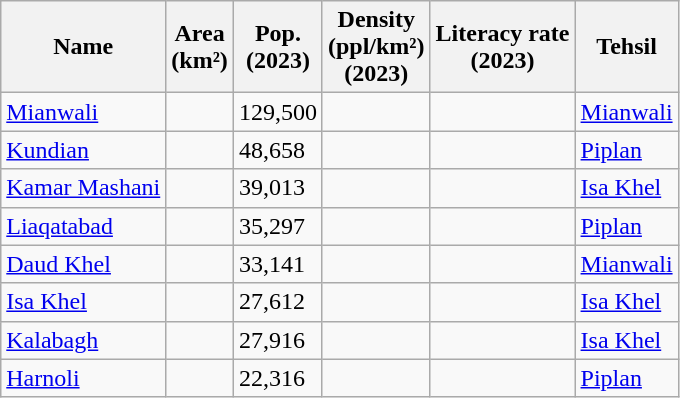<table class="wikitable sortable static-row-numbers static-row-header-hash">
<tr>
<th>Name</th>
<th>Area<br>(km²)</th>
<th>Pop.<br>(2023)</th>
<th>Density<br>(ppl/km²)<br>(2023)</th>
<th>Literacy rate<br>(2023)</th>
<th>Tehsil</th>
</tr>
<tr>
<td><a href='#'>Mianwali</a></td>
<td></td>
<td>129,500</td>
<td></td>
<td></td>
<td><a href='#'>Mianwali</a></td>
</tr>
<tr>
<td><a href='#'>Kundian</a></td>
<td></td>
<td>48,658</td>
<td></td>
<td></td>
<td><a href='#'>Piplan</a></td>
</tr>
<tr>
<td><a href='#'>Kamar Mashani</a></td>
<td></td>
<td>39,013</td>
<td></td>
<td></td>
<td><a href='#'>Isa Khel</a></td>
</tr>
<tr>
<td><a href='#'>Liaqatabad</a></td>
<td></td>
<td>35,297</td>
<td></td>
<td></td>
<td><a href='#'>Piplan</a></td>
</tr>
<tr>
<td><a href='#'>Daud Khel</a></td>
<td></td>
<td>33,141</td>
<td></td>
<td></td>
<td><a href='#'>Mianwali</a></td>
</tr>
<tr>
<td><a href='#'>Isa Khel</a></td>
<td></td>
<td>27,612</td>
<td></td>
<td></td>
<td><a href='#'>Isa Khel</a></td>
</tr>
<tr>
<td><a href='#'>Kalabagh</a></td>
<td></td>
<td>27,916</td>
<td></td>
<td></td>
<td><a href='#'>Isa Khel</a></td>
</tr>
<tr>
<td><a href='#'>Harnoli</a></td>
<td></td>
<td>22,316</td>
<td></td>
<td></td>
<td><a href='#'>Piplan</a></td>
</tr>
</table>
